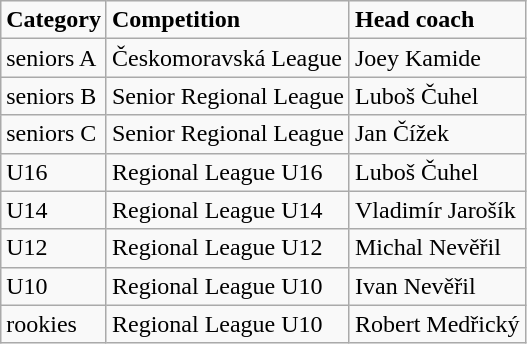<table class="wikitable">
<tr>
<td><strong>Category</strong></td>
<td><strong>Competition</strong></td>
<td><strong>Head coach</strong></td>
</tr>
<tr>
<td>seniors A</td>
<td>Českomoravská League</td>
<td>Joey Kamide</td>
</tr>
<tr>
<td>seniors B</td>
<td>Senior Regional League</td>
<td>Luboš Čuhel</td>
</tr>
<tr>
<td>seniors C</td>
<td>Senior Regional League</td>
<td>Jan Čížek</td>
</tr>
<tr>
<td>U16</td>
<td>Regional League U16</td>
<td>Luboš Čuhel</td>
</tr>
<tr>
<td>U14</td>
<td>Regional League U14</td>
<td>Vladimír Jarošík</td>
</tr>
<tr>
<td>U12</td>
<td>Regional League U12</td>
<td>Michal Nevěřil</td>
</tr>
<tr>
<td>U10</td>
<td>Regional League U10</td>
<td>Ivan Nevěřil</td>
</tr>
<tr>
<td>rookies</td>
<td>Regional League U10</td>
<td>Robert Medřický</td>
</tr>
</table>
